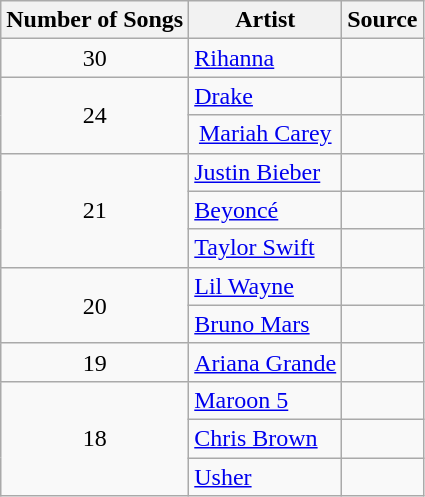<table class="wikitable">
<tr>
<th>Number of Songs</th>
<th>Artist</th>
<th>Source</th>
</tr>
<tr>
<td style="text-align:center;">30</td>
<td><a href='#'>Rihanna</a></td>
<td></td>
</tr>
<tr>
<td rowspan="2" style="text-align:center;">24</td>
<td><a href='#'>Drake</a></td>
<td></td>
</tr>
<tr>
<td style="text-align:center;"><a href='#'>Mariah Carey</a></td>
<td></td>
</tr>
<tr>
<td rowspan="3" style="text-align:center;">21</td>
<td><a href='#'>Justin Bieber</a></td>
<td></td>
</tr>
<tr>
<td><a href='#'>Beyoncé</a></td>
<td></td>
</tr>
<tr>
<td><a href='#'>Taylor Swift</a></td>
<td></td>
</tr>
<tr>
<td rowspan="2" style="text-align:center;">20</td>
<td><a href='#'>Lil Wayne</a></td>
<td></td>
</tr>
<tr>
<td><a href='#'>Bruno Mars</a></td>
<td></td>
</tr>
<tr>
<td style="text-align:center;">19</td>
<td><a href='#'>Ariana Grande</a></td>
<td></td>
</tr>
<tr>
<td rowspan="3" style="text-align:center;">18</td>
<td><a href='#'>Maroon 5</a></td>
<td></td>
</tr>
<tr>
<td><a href='#'>Chris Brown</a></td>
<td></td>
</tr>
<tr>
<td><a href='#'>Usher</a></td>
<td></td>
</tr>
</table>
